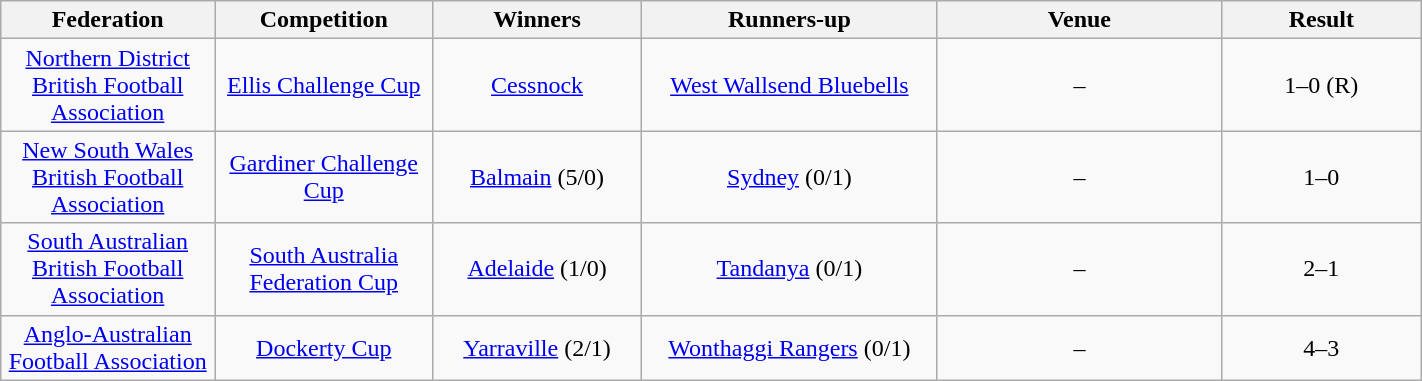<table class="wikitable" width="75%">
<tr>
<th style="width:10em">Federation</th>
<th style="width:10em">Competition</th>
<th style="width:10em">Winners</th>
<th style="width:15em">Runners-up</th>
<th style="width:15em">Venue</th>
<th style="width:10em">Result</th>
</tr>
<tr>
<td align="center"><a href='#'>Northern District British Football Association</a></td>
<td align="center"><a href='#'>Ellis Challenge Cup</a></td>
<td align="center"><a href='#'>Cessnock</a></td>
<td align="center"><a href='#'>West Wallsend Bluebells</a></td>
<td align="center">–</td>
<td align="center">1–0 (R)</td>
</tr>
<tr>
<td align="center"><a href='#'>New South Wales British Football Association</a></td>
<td align="center"><a href='#'>Gardiner Challenge Cup</a></td>
<td align="center"><a href='#'>Balmain</a> (5/0)</td>
<td align="center"><a href='#'>Sydney</a> (0/1)</td>
<td align="center">–</td>
<td align="center">1–0</td>
</tr>
<tr>
<td align="center"><a href='#'>South Australian British Football Association</a></td>
<td align="center"><a href='#'>South Australia Federation Cup</a></td>
<td align="center"><a href='#'>Adelaide</a> (1/0)</td>
<td align="center"><a href='#'>Tandanya</a> (0/1)</td>
<td align="center">–</td>
<td align="center">2–1</td>
</tr>
<tr>
<td align="center"><a href='#'>Anglo-Australian Football Association</a></td>
<td align="center"><a href='#'>Dockerty Cup</a></td>
<td align="center"><a href='#'>Yarraville</a> (2/1)</td>
<td align="center"><a href='#'>Wonthaggi Rangers</a> (0/1)</td>
<td align="center">–</td>
<td align="center">4–3</td>
</tr>
</table>
